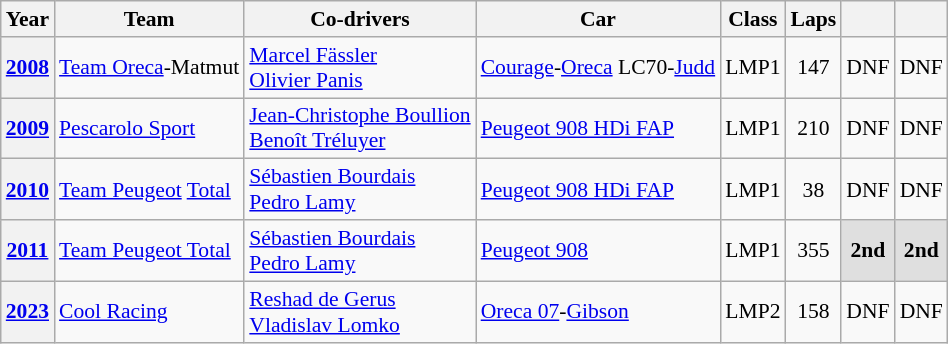<table class="wikitable" style="text-align:center; font-size:90%">
<tr>
<th>Year</th>
<th>Team</th>
<th>Co-drivers</th>
<th>Car</th>
<th>Class</th>
<th>Laps</th>
<th></th>
<th></th>
</tr>
<tr>
<th><a href='#'>2008</a></th>
<td align="left" nowrap> <a href='#'>Team Oreca</a>-Matmut</td>
<td align="left" nowrap> <a href='#'>Marcel Fässler</a><br> <a href='#'>Olivier Panis</a></td>
<td align="left" nowrap><a href='#'>Courage</a>-<a href='#'>Oreca</a> LC70-<a href='#'>Judd</a></td>
<td>LMP1</td>
<td>147</td>
<td>DNF</td>
<td>DNF</td>
</tr>
<tr>
<th><a href='#'>2009</a></th>
<td align="left" nowrap> <a href='#'>Pescarolo Sport</a></td>
<td align="left" nowrap> <a href='#'>Jean-Christophe Boullion</a><br> <a href='#'>Benoît Tréluyer</a></td>
<td align="left" nowrap><a href='#'>Peugeot 908 HDi FAP</a></td>
<td>LMP1</td>
<td>210</td>
<td>DNF</td>
<td>DNF</td>
</tr>
<tr>
<th><a href='#'>2010</a></th>
<td align="left" nowrap> <a href='#'>Team Peugeot</a> <a href='#'>Total</a></td>
<td align="left" nowrap> <a href='#'>Sébastien Bourdais</a><br> <a href='#'>Pedro Lamy</a></td>
<td align="left" nowrap><a href='#'>Peugeot 908 HDi FAP</a></td>
<td>LMP1</td>
<td>38</td>
<td>DNF</td>
<td>DNF</td>
</tr>
<tr>
<th><a href='#'>2011</a></th>
<td align="left" nowrap> <a href='#'>Team Peugeot Total</a></td>
<td align="left" nowrap> <a href='#'>Sébastien Bourdais</a><br> <a href='#'>Pedro Lamy</a></td>
<td align="left" nowrap><a href='#'>Peugeot 908</a></td>
<td>LMP1</td>
<td>355</td>
<td style="background:#DFDFDF;"><strong>2nd</strong></td>
<td style="background:#DFDFDF;"><strong>2nd</strong></td>
</tr>
<tr>
<th><a href='#'>2023</a></th>
<td align="left" nowrap> <a href='#'>Cool Racing</a></td>
<td align="left" nowrap> <a href='#'>Reshad de Gerus</a><br> <a href='#'>Vladislav Lomko</a></td>
<td align="left" nowrap><a href='#'>Oreca 07</a>-<a href='#'>Gibson</a></td>
<td>LMP2</td>
<td>158</td>
<td>DNF</td>
<td>DNF</td>
</tr>
</table>
